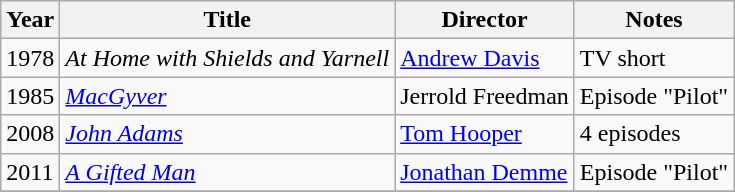<table class="wikitable plainrowheaders">
<tr>
<th>Year</th>
<th>Title</th>
<th>Director</th>
<th>Notes</th>
</tr>
<tr>
<td>1978</td>
<td><em>At Home with Shields and Yarnell</em></td>
<td><a href='#'>Andrew Davis</a></td>
<td>TV short</td>
</tr>
<tr>
<td>1985</td>
<td><em><a href='#'>MacGyver</a></em></td>
<td>Jerrold Freedman</td>
<td>Episode "Pilot"</td>
</tr>
<tr>
<td>2008</td>
<td><em><a href='#'>John Adams</a></em></td>
<td><a href='#'>Tom Hooper</a></td>
<td>4 episodes</td>
</tr>
<tr>
<td>2011</td>
<td><em><a href='#'>A Gifted Man</a></em></td>
<td><a href='#'>Jonathan Demme</a></td>
<td>Episode "Pilot"</td>
</tr>
<tr>
</tr>
</table>
